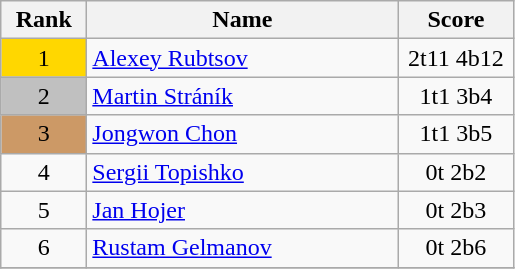<table class="wikitable">
<tr>
<th width = "50">Rank</th>
<th width = "200">Name</th>
<th width = "70">Score</th>
</tr>
<tr>
<td align="center" style="background: gold">1</td>
<td> <a href='#'>Alexey Rubtsov</a></td>
<td align="center">2t11 4b12</td>
</tr>
<tr>
<td align="center" style="background: silver">2</td>
<td> <a href='#'>Martin Stráník</a></td>
<td align="center">1t1 3b4</td>
</tr>
<tr>
<td align="center" style="background: #cc9966">3</td>
<td> <a href='#'>Jongwon Chon</a></td>
<td align="center">1t1 3b5</td>
</tr>
<tr>
<td align="center">4</td>
<td> <a href='#'>Sergii Topishko</a></td>
<td align="center">0t 2b2</td>
</tr>
<tr>
<td align="center">5</td>
<td> <a href='#'>Jan Hojer</a></td>
<td align="center">0t 2b3</td>
</tr>
<tr>
<td align="center">6</td>
<td> <a href='#'>Rustam Gelmanov</a></td>
<td align="center">0t 2b6</td>
</tr>
<tr>
</tr>
</table>
